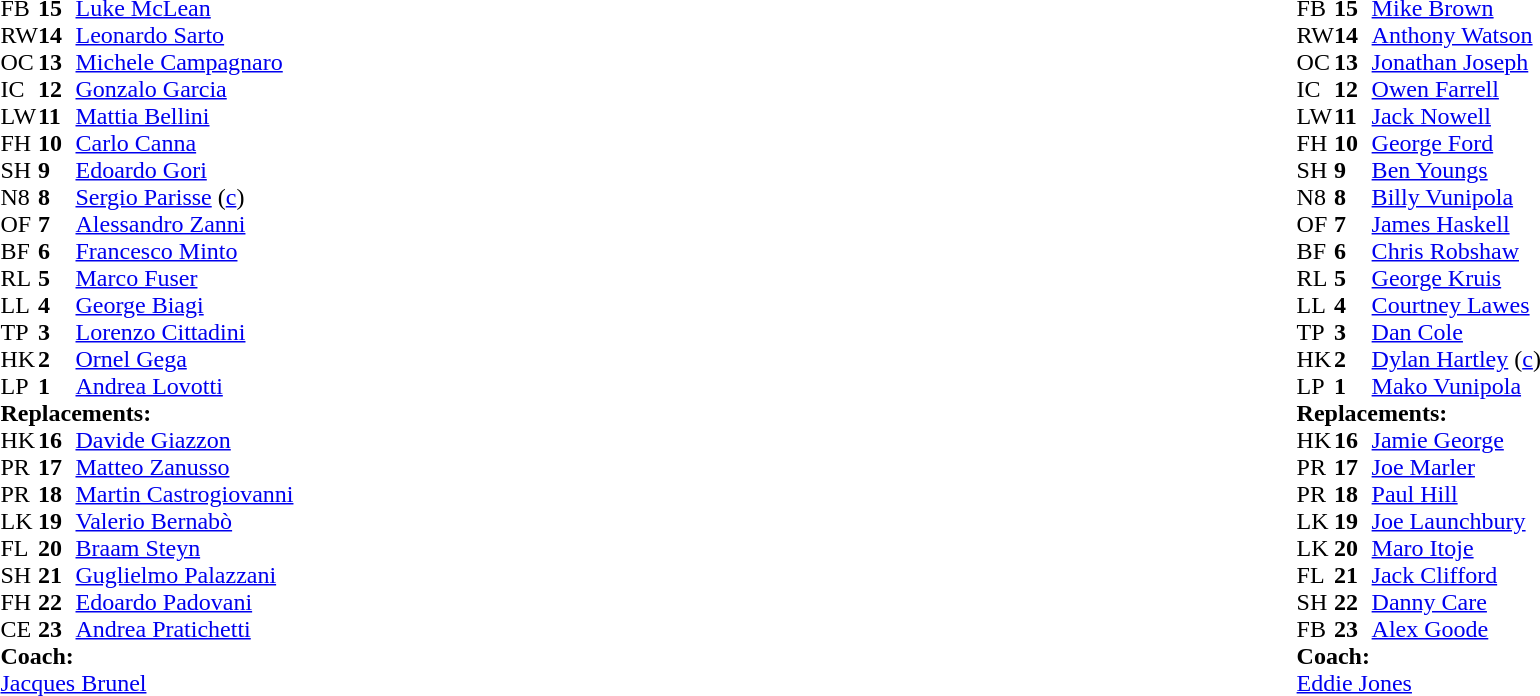<table style="width:100%">
<tr>
<td style="vertical-align:top; width:50%"><br><table cellspacing="0" cellpadding="0">
<tr>
<th width="25"></th>
<th width="25"></th>
</tr>
<tr>
<td>FB</td>
<td><strong>15</strong></td>
<td><a href='#'>Luke McLean</a></td>
</tr>
<tr>
<td>RW</td>
<td><strong>14</strong></td>
<td><a href='#'>Leonardo Sarto</a></td>
</tr>
<tr>
<td>OC</td>
<td><strong>13</strong></td>
<td><a href='#'>Michele Campagnaro</a></td>
</tr>
<tr>
<td>IC</td>
<td><strong>12</strong></td>
<td><a href='#'>Gonzalo Garcia</a></td>
<td></td>
<td></td>
</tr>
<tr>
<td>LW</td>
<td><strong>11</strong></td>
<td><a href='#'>Mattia Bellini</a></td>
</tr>
<tr>
<td>FH</td>
<td><strong>10</strong></td>
<td><a href='#'>Carlo Canna</a></td>
<td></td>
<td></td>
</tr>
<tr>
<td>SH</td>
<td><strong>9</strong></td>
<td><a href='#'>Edoardo Gori</a></td>
<td></td>
<td></td>
</tr>
<tr>
<td>N8</td>
<td><strong>8</strong></td>
<td><a href='#'>Sergio Parisse</a> (<a href='#'>c</a>)</td>
</tr>
<tr>
<td>OF</td>
<td><strong>7</strong></td>
<td><a href='#'>Alessandro Zanni</a></td>
<td></td>
<td></td>
</tr>
<tr>
<td>BF</td>
<td><strong>6</strong></td>
<td><a href='#'>Francesco Minto</a></td>
</tr>
<tr>
<td>RL</td>
<td><strong>5</strong></td>
<td><a href='#'>Marco Fuser</a></td>
<td></td>
<td></td>
</tr>
<tr>
<td>LL</td>
<td><strong>4</strong></td>
<td><a href='#'>George Biagi</a></td>
</tr>
<tr>
<td>TP</td>
<td><strong>3</strong></td>
<td><a href='#'>Lorenzo Cittadini</a></td>
<td></td>
<td></td>
</tr>
<tr>
<td>HK</td>
<td><strong>2</strong></td>
<td><a href='#'>Ornel Gega</a></td>
<td></td>
<td></td>
</tr>
<tr>
<td>LP</td>
<td><strong>1</strong></td>
<td><a href='#'>Andrea Lovotti</a></td>
<td></td>
<td></td>
</tr>
<tr>
<td colspan=3><strong>Replacements:</strong></td>
</tr>
<tr>
<td>HK</td>
<td><strong>16</strong></td>
<td><a href='#'>Davide Giazzon</a></td>
<td></td>
<td></td>
</tr>
<tr>
<td>PR</td>
<td><strong>17</strong></td>
<td><a href='#'>Matteo Zanusso</a></td>
<td></td>
<td></td>
</tr>
<tr>
<td>PR</td>
<td><strong>18</strong></td>
<td><a href='#'>Martin Castrogiovanni</a></td>
<td></td>
<td></td>
</tr>
<tr>
<td>LK</td>
<td><strong>19</strong></td>
<td><a href='#'>Valerio Bernabò</a></td>
<td></td>
<td></td>
</tr>
<tr>
<td>FL</td>
<td><strong>20</strong></td>
<td><a href='#'>Braam Steyn</a></td>
<td></td>
<td></td>
</tr>
<tr>
<td>SH</td>
<td><strong>21</strong></td>
<td><a href='#'>Guglielmo Palazzani</a></td>
<td></td>
<td></td>
</tr>
<tr>
<td>FH</td>
<td><strong>22</strong></td>
<td><a href='#'>Edoardo Padovani</a></td>
<td></td>
<td></td>
</tr>
<tr>
<td>CE</td>
<td><strong>23</strong></td>
<td><a href='#'>Andrea Pratichetti</a></td>
<td></td>
<td></td>
</tr>
<tr>
<td colspan=3><strong>Coach:</strong></td>
</tr>
<tr>
<td colspan="4"> <a href='#'>Jacques Brunel</a></td>
</tr>
</table>
</td>
<td style="vertical-align:top"></td>
<td style="vertical-align:top; width:50%"><br><table cellspacing="0" cellpadding="0" style="margin:auto">
<tr>
<th width="25"></th>
<th width="25"></th>
</tr>
<tr>
<td>FB</td>
<td><strong>15</strong></td>
<td><a href='#'>Mike Brown</a></td>
<td></td>
<td></td>
<td></td>
<td></td>
</tr>
<tr>
<td>RW</td>
<td><strong>14</strong></td>
<td><a href='#'>Anthony Watson</a></td>
</tr>
<tr>
<td>OC</td>
<td><strong>13</strong></td>
<td><a href='#'>Jonathan Joseph</a></td>
</tr>
<tr>
<td>IC</td>
<td><strong>12</strong></td>
<td><a href='#'>Owen Farrell</a></td>
<td></td>
<td></td>
<td></td>
</tr>
<tr>
<td>LW</td>
<td><strong>11</strong></td>
<td><a href='#'>Jack Nowell</a></td>
</tr>
<tr>
<td>FH</td>
<td><strong>10</strong></td>
<td><a href='#'>George Ford</a></td>
</tr>
<tr>
<td>SH</td>
<td><strong>9</strong></td>
<td><a href='#'>Ben Youngs</a></td>
<td></td>
<td></td>
</tr>
<tr>
<td>N8</td>
<td><strong>8</strong></td>
<td><a href='#'>Billy Vunipola</a></td>
</tr>
<tr>
<td>OF</td>
<td><strong>7</strong></td>
<td><a href='#'>James Haskell</a></td>
<td></td>
<td></td>
</tr>
<tr>
<td>BF</td>
<td><strong>6</strong></td>
<td><a href='#'>Chris Robshaw</a></td>
<td></td>
<td></td>
</tr>
<tr>
<td>RL</td>
<td><strong>5</strong></td>
<td><a href='#'>George Kruis</a></td>
</tr>
<tr>
<td>LL</td>
<td><strong>4</strong></td>
<td><a href='#'>Courtney Lawes</a></td>
<td></td>
<td></td>
</tr>
<tr>
<td>TP</td>
<td><strong>3</strong></td>
<td><a href='#'>Dan Cole</a></td>
<td></td>
<td></td>
</tr>
<tr>
<td>HK</td>
<td><strong>2</strong></td>
<td><a href='#'>Dylan Hartley</a> (<a href='#'>c</a>)</td>
<td></td>
<td></td>
</tr>
<tr>
<td>LP</td>
<td><strong>1</strong></td>
<td><a href='#'>Mako Vunipola</a></td>
<td></td>
<td></td>
</tr>
<tr>
<td colspan=3><strong>Replacements:</strong></td>
</tr>
<tr>
<td>HK</td>
<td><strong>16</strong></td>
<td><a href='#'>Jamie George</a></td>
<td></td>
<td></td>
</tr>
<tr>
<td>PR</td>
<td><strong>17</strong></td>
<td><a href='#'>Joe Marler</a></td>
<td></td>
<td></td>
</tr>
<tr>
<td>PR</td>
<td><strong>18</strong></td>
<td><a href='#'>Paul Hill</a></td>
<td></td>
<td></td>
</tr>
<tr>
<td>LK</td>
<td><strong>19</strong></td>
<td><a href='#'>Joe Launchbury</a></td>
<td></td>
<td></td>
</tr>
<tr>
<td>LK</td>
<td><strong>20</strong></td>
<td><a href='#'>Maro Itoje</a></td>
<td></td>
<td></td>
</tr>
<tr>
<td>FL</td>
<td><strong>21</strong></td>
<td><a href='#'>Jack Clifford</a></td>
<td></td>
<td></td>
</tr>
<tr>
<td>SH</td>
<td><strong>22</strong></td>
<td><a href='#'>Danny Care</a></td>
<td></td>
<td></td>
</tr>
<tr>
<td>FB</td>
<td><strong>23</strong></td>
<td><a href='#'>Alex Goode</a></td>
<td></td>
<td></td>
<td></td>
<td></td>
</tr>
<tr>
<td colspan=3><strong>Coach:</strong></td>
</tr>
<tr>
<td colspan="4"> <a href='#'>Eddie Jones</a></td>
</tr>
</table>
</td>
</tr>
</table>
